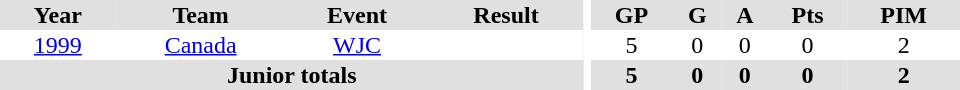<table border="0" cellpadding="1" cellspacing="0" ID="Table3" style="text-align:center; width:40em">
<tr ALIGN="center" bgcolor="#e0e0e0">
<th>Year</th>
<th>Team</th>
<th>Event</th>
<th>Result</th>
<th rowspan="99" bgcolor="#ffffff"></th>
<th>GP</th>
<th>G</th>
<th>A</th>
<th>Pts</th>
<th>PIM</th>
</tr>
<tr>
<td><a href='#'>1999</a></td>
<td><a href='#'>Canada</a></td>
<td><a href='#'>WJC</a></td>
<td></td>
<td>5</td>
<td>0</td>
<td>0</td>
<td>0</td>
<td>2</td>
</tr>
<tr bgcolor="#e0e0e0">
<th colspan="4">Junior totals</th>
<th>5</th>
<th>0</th>
<th>0</th>
<th>0</th>
<th>2</th>
</tr>
</table>
